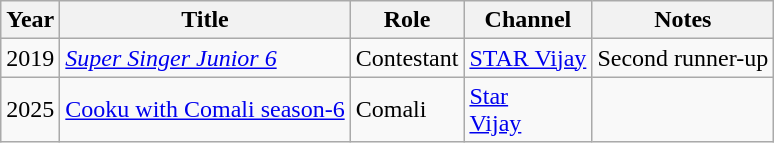<table class="wikitable sortable">
<tr>
<th>Year</th>
<th>Title</th>
<th>Role</th>
<th>Channel</th>
<th>Notes</th>
</tr>
<tr>
<td>2019</td>
<td><em><a href='#'>Super Singer Junior 6</a></em></td>
<td>Contestant</td>
<td><a href='#'>STAR Vijay</a></td>
<td>Second runner-up</td>
</tr>
<tr>
<td>2025</td>
<td><a href='#'>Cooku with Comali season-6</a></td>
<td>Comali</td>
<td><a href='#'>Star</a><br><a href='#'>Vijay</a></td>
<td></td>
</tr>
</table>
